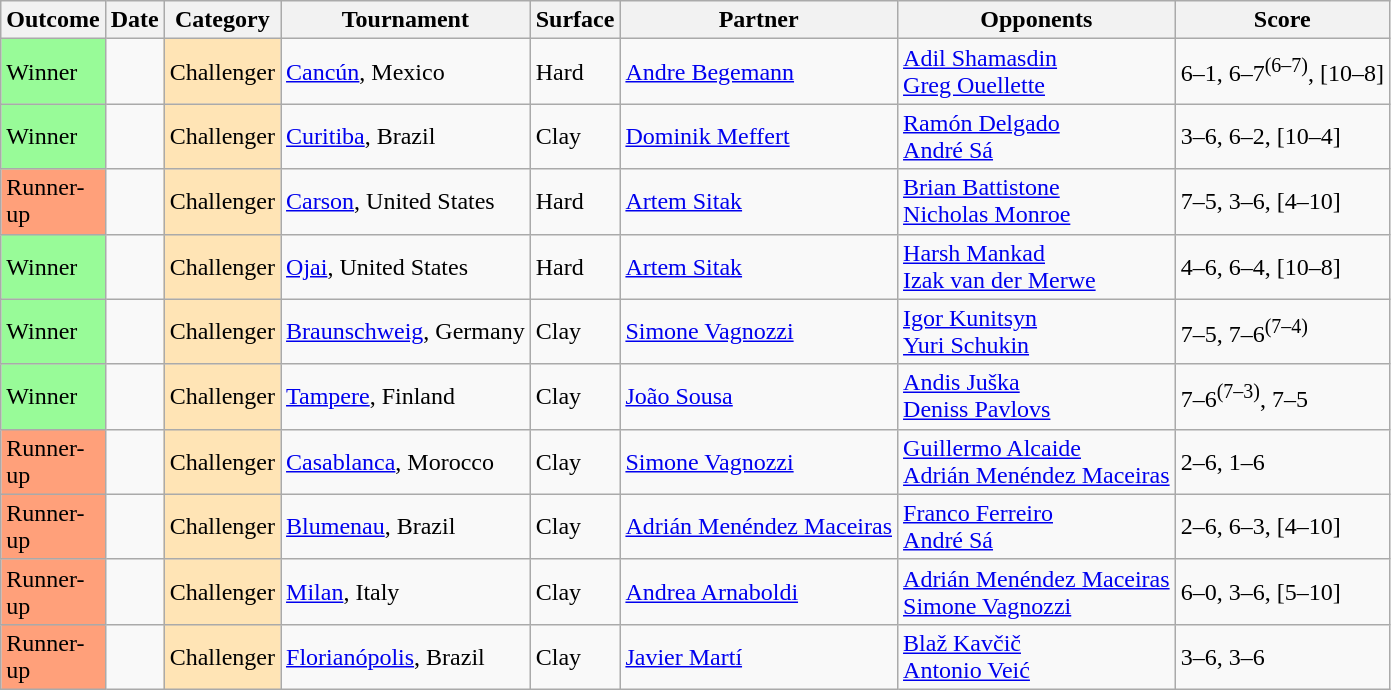<table class="sortable wikitable">
<tr>
<th scope="col" width=40>Outcome</th>
<th scope="col">Date</th>
<th scope="col">Category</th>
<th scope="col">Tournament</th>
<th scope="col">Surface</th>
<th scope="col">Partner</th>
<th scope="col">Opponents</th>
<th scope="col" class="unsortable">Score</th>
</tr>
<tr>
<td bgcolor=98FB98>Winner</td>
<td></td>
<td style=background:#FFE4B5>Challenger</td>
<td><a href='#'>Cancún</a>, Mexico</td>
<td>Hard</td>
<td data-sort-value="Begemann, A"> <a href='#'>Andre Begemann</a></td>
<td data-sort-value="Ouellette, Greg"> <a href='#'>Adil Shamasdin</a><br> <a href='#'>Greg Ouellette</a></td>
<td>6–1, 6–7<sup>(6–7)</sup>, [10–8]</td>
</tr>
<tr>
<td bgcolor=98FB98>Winner</td>
<td></td>
<td style=background:#FFE4B5>Challenger</td>
<td><a href='#'>Curitiba</a>, Brazil</td>
<td>Clay</td>
<td data-sort-value="Meffert, D"> <a href='#'>Dominik Meffert</a></td>
<td data-sort-value="Sa, Andre"> <a href='#'>Ramón Delgado</a><br> <a href='#'>André Sá</a></td>
<td>3–6, 6–2, [10–4]</td>
</tr>
<tr>
<td bgcolor=FFA07A>Runner-up</td>
<td></td>
<td style=background:#FFE4B5>Challenger</td>
<td><a href='#'>Carson</a>, United States</td>
<td>Hard</td>
<td data-sort-value="Sitak, A"> <a href='#'>Artem Sitak</a></td>
<td data-sort-value="Monroe, Nicholas"> <a href='#'>Brian Battistone</a><br> <a href='#'>Nicholas Monroe</a></td>
<td>7–5, 3–6, [4–10]</td>
</tr>
<tr>
<td bgcolor=98FB98>Winner</td>
<td></td>
<td style=background:#FFE4B5>Challenger</td>
<td><a href='#'>Ojai</a>, United States</td>
<td>Hard</td>
<td data-sort-value="Sitak, A"> <a href='#'>Artem Sitak</a></td>
<td data-sort-value="van der Merwe, Izak"> <a href='#'>Harsh Mankad</a><br> <a href='#'>Izak van der Merwe</a></td>
<td>4–6, 6–4, [10–8]</td>
</tr>
<tr>
<td bgcolor=98FB98>Winner</td>
<td></td>
<td style=background:#FFE4B5>Challenger</td>
<td><a href='#'>Braunschweig</a>, Germany</td>
<td>Clay</td>
<td data-sort-value="Vagnozzi, S"> <a href='#'>Simone Vagnozzi</a></td>
<td data-sort-value="Schukin, Yuri"> <a href='#'>Igor Kunitsyn</a><br> <a href='#'>Yuri Schukin</a></td>
<td>7–5, 7–6<sup>(7–4)</sup></td>
</tr>
<tr>
<td bgcolor=98FB98>Winner</td>
<td></td>
<td style=background:#FFE4B5>Challenger</td>
<td><a href='#'>Tampere</a>, Finland</td>
<td>Clay</td>
<td data-sort-value="Sousa, J"> <a href='#'>João Sousa</a></td>
<td data-sort-value="Pavlovs, Deniss"> <a href='#'>Andis Juška</a><br> <a href='#'>Deniss Pavlovs</a></td>
<td>7–6<sup>(7–3)</sup>, 7–5</td>
</tr>
<tr>
<td bgcolor=FFA07A>Runner-up</td>
<td></td>
<td style=background:#FFE4B5>Challenger</td>
<td><a href='#'>Casablanca</a>, Morocco</td>
<td>Clay</td>
<td data-sort-value="Vagnozzi, S"> <a href='#'>Simone Vagnozzi</a></td>
<td data-sort-value="Menendez-Maceiras, Adrian"> <a href='#'>Guillermo Alcaide</a><br> <a href='#'>Adrián Menéndez Maceiras</a></td>
<td>2–6, 1–6</td>
</tr>
<tr>
<td bgcolor=FFA07A>Runner-up</td>
<td></td>
<td style=background:#FFE4B5>Challenger</td>
<td><a href='#'>Blumenau</a>, Brazil</td>
<td>Clay</td>
<td data-sort-value="Menendez-Maceiras, A"> <a href='#'>Adrián Menéndez Maceiras</a></td>
<td data-sort-value="Sa, Andre"> <a href='#'>Franco Ferreiro</a><br> <a href='#'>André Sá</a></td>
<td>2–6, 6–3, [4–10]</td>
</tr>
<tr>
<td bgcolor=FFA07A>Runner-up</td>
<td></td>
<td style=background:#FFE4B5>Challenger</td>
<td><a href='#'>Milan</a>, Italy</td>
<td>Clay</td>
<td data-sort-value="Arnaboldi, A"> <a href='#'>Andrea Arnaboldi</a></td>
<td data-sort-value="Vagnozzi, Simone"> <a href='#'>Adrián Menéndez Maceiras</a><br> <a href='#'>Simone Vagnozzi</a></td>
<td>6–0, 3–6, [5–10]</td>
</tr>
<tr>
<td bgcolor=FFA07A>Runner-up</td>
<td></td>
<td style=background:#FFE4B5>Challenger</td>
<td><a href='#'>Florianópolis</a>, Brazil</td>
<td>Clay</td>
<td data-sort-value="Marti, J"> <a href='#'>Javier Martí</a></td>
<td data-sort-value="Veic, Antonio"> <a href='#'>Blaž Kavčič</a><br> <a href='#'>Antonio Veić</a></td>
<td>3–6, 3–6</td>
</tr>
</table>
